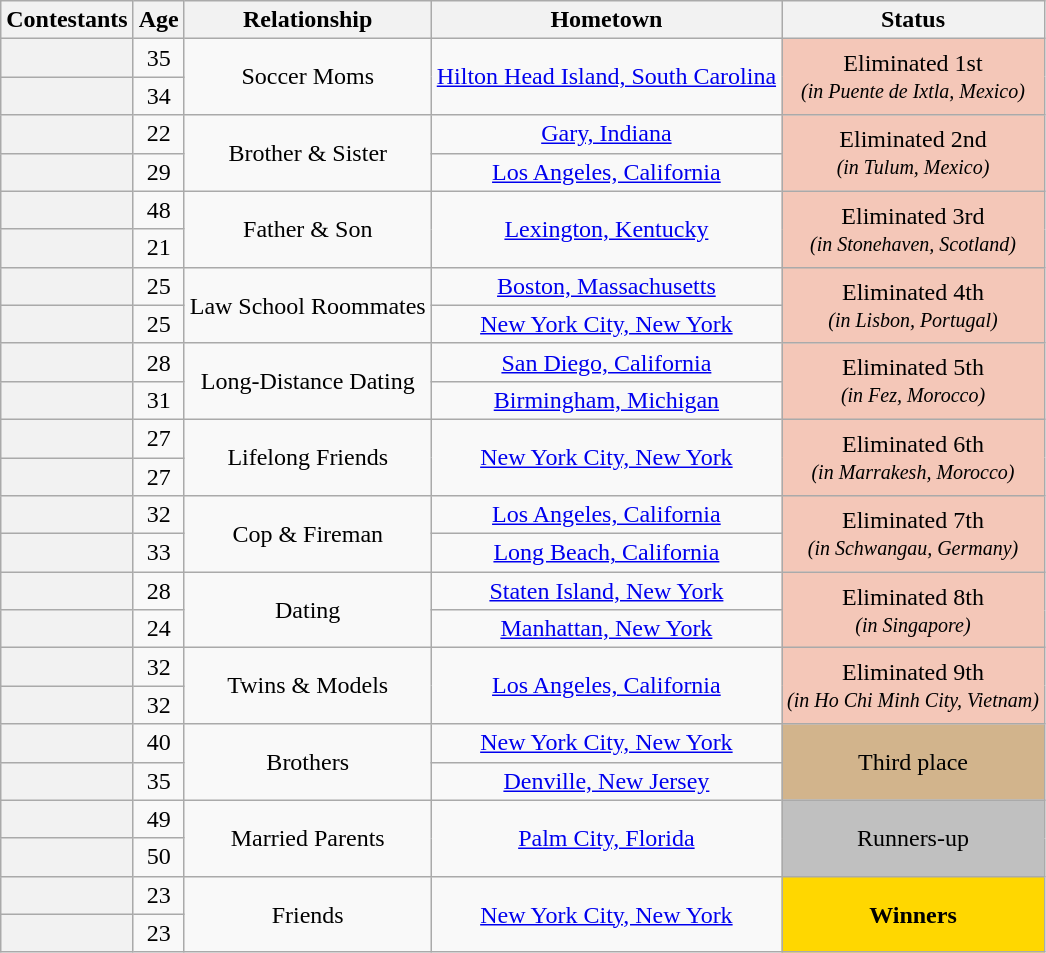<table class="wikitable sortable" style="text-align:center;">
<tr>
<th scope="col">Contestants</th>
<th scope="col">Age</th>
<th scope="col" class="unsortable">Relationship</th>
<th class="unsortable" scope="col">Hometown</th>
<th scope="col">Status</th>
</tr>
<tr>
<th scope="row"></th>
<td>35</td>
<td rowspan="2">Soccer Moms</td>
<td rowspan="2"><a href='#'>Hilton Head Island, South Carolina</a></td>
<td rowspan="2" bgcolor="f4c7b8">Eliminated 1st<br><small><em>(in Puente de Ixtla, Mexico)</em></small></td>
</tr>
<tr>
<th scope="row"></th>
<td>34</td>
</tr>
<tr>
<th scope="row"></th>
<td>22</td>
<td rowspan="2">Brother & Sister</td>
<td><a href='#'>Gary, Indiana</a></td>
<td rowspan="2" bgcolor="f4c7b8">Eliminated 2nd<br><small><em>(in Tulum, Mexico)</em></small></td>
</tr>
<tr>
<th scope="row"></th>
<td>29</td>
<td><a href='#'>Los Angeles, California</a></td>
</tr>
<tr>
<th scope="row"></th>
<td>48</td>
<td rowspan="2">Father & Son</td>
<td rowspan="2"><a href='#'>Lexington, Kentucky</a></td>
<td rowspan="2" bgcolor="f4c7b8">Eliminated 3rd<br><small><em>(in Stonehaven, Scotland)</em></small></td>
</tr>
<tr>
<th scope="row"></th>
<td>21</td>
</tr>
<tr>
<th scope="row"></th>
<td>25</td>
<td rowspan="2">Law School Roommates</td>
<td><a href='#'>Boston, Massachusetts</a></td>
<td rowspan="2" bgcolor="f4c7b8">Eliminated 4th<br><small><em>(in Lisbon, Portugal)</em></small></td>
</tr>
<tr>
<th scope="row"></th>
<td>25</td>
<td><a href='#'>New York City, New York</a></td>
</tr>
<tr>
<th scope="row"></th>
<td>28</td>
<td rowspan="2">Long-Distance Dating</td>
<td><a href='#'>San Diego, California</a></td>
<td rowspan="2" bgcolor="f4c7b8">Eliminated 5th<br><small><em>(in Fez, Morocco)</em></small></td>
</tr>
<tr>
<th scope="row"></th>
<td>31</td>
<td><a href='#'>Birmingham, Michigan</a></td>
</tr>
<tr>
<th scope="row"></th>
<td>27</td>
<td rowspan="2">Lifelong Friends</td>
<td rowspan="2"><a href='#'>New York City, New York</a></td>
<td rowspan="2" bgcolor="f4c7b8">Eliminated 6th<br><small><em>(in Marrakesh, Morocco)</em></small></td>
</tr>
<tr>
<th scope="row"></th>
<td>27</td>
</tr>
<tr>
<th scope="row"></th>
<td>32</td>
<td rowspan="2">Cop & Fireman</td>
<td><a href='#'>Los Angeles, California</a></td>
<td rowspan="2" bgcolor="f4c7b8">Eliminated 7th<br><small><em>(in Schwangau, Germany)</em></small></td>
</tr>
<tr>
<th scope="row"></th>
<td>33</td>
<td><a href='#'>Long Beach, California</a></td>
</tr>
<tr>
<th scope="row"></th>
<td>28</td>
<td rowspan="2">Dating</td>
<td><a href='#'>Staten Island, New York</a></td>
<td rowspan="2" bgcolor="f4c7b8">Eliminated 8th<br><small><em>(in Singapore)</em></small></td>
</tr>
<tr>
<th scope="row"></th>
<td>24</td>
<td><a href='#'>Manhattan, New York</a></td>
</tr>
<tr>
<th scope="row"></th>
<td>32</td>
<td rowspan="2">Twins & Models</td>
<td rowspan="2"><a href='#'>Los Angeles, California</a></td>
<td rowspan="2" bgcolor="f4c7b8">Eliminated 9th<br><small><em>(in Ho Chi Minh City, Vietnam)</em></small></td>
</tr>
<tr>
<th scope="row"></th>
<td>32</td>
</tr>
<tr>
<th scope="row"></th>
<td>40</td>
<td rowspan="2">Brothers</td>
<td><a href='#'>New York City, New York</a></td>
<td rowspan="2" bgcolor="tan">Third place</td>
</tr>
<tr>
<th scope="row"></th>
<td>35</td>
<td><a href='#'>Denville, New Jersey</a></td>
</tr>
<tr>
<th scope="row"></th>
<td>49</td>
<td rowspan="2">Married Parents</td>
<td rowspan="2"><a href='#'>Palm City, Florida</a></td>
<td rowspan="2" bgcolor="silver">Runners-up</td>
</tr>
<tr>
<th scope="row"></th>
<td>50</td>
</tr>
<tr>
<th scope="row"></th>
<td>23</td>
<td rowspan="2">Friends</td>
<td rowspan="2"><a href='#'>New York City, New York</a></td>
<td rowspan="2" bgcolor="gold"><strong>Winners</strong></td>
</tr>
<tr>
<th scope="row"></th>
<td>23</td>
</tr>
</table>
